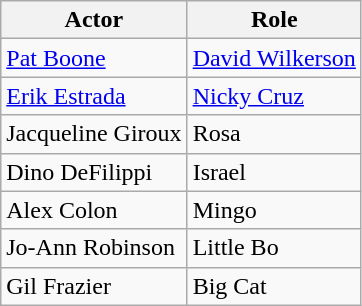<table class="wikitable">
<tr>
<th>Actor</th>
<th>Role</th>
</tr>
<tr>
<td><a href='#'>Pat Boone</a></td>
<td><a href='#'>David Wilkerson</a></td>
</tr>
<tr>
<td><a href='#'>Erik Estrada</a></td>
<td><a href='#'>Nicky Cruz</a></td>
</tr>
<tr>
<td>Jacqueline Giroux</td>
<td>Rosa</td>
</tr>
<tr>
<td>Dino DeFilippi</td>
<td>Israel</td>
</tr>
<tr>
<td>Alex Colon</td>
<td>Mingo</td>
</tr>
<tr>
<td>Jo-Ann Robinson</td>
<td>Little Bo</td>
</tr>
<tr>
<td>Gil Frazier</td>
<td>Big Cat</td>
</tr>
</table>
